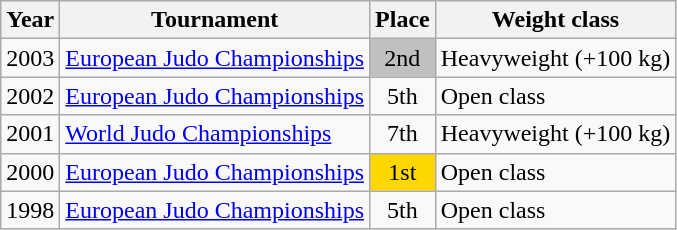<table class=wikitable>
<tr>
<th>Year</th>
<th>Tournament</th>
<th>Place</th>
<th>Weight class</th>
</tr>
<tr>
<td>2003</td>
<td><a href='#'>European Judo Championships</a></td>
<td bgcolor="silver" align="center">2nd</td>
<td>Heavyweight (+100 kg)</td>
</tr>
<tr>
<td>2002</td>
<td><a href='#'>European Judo Championships</a></td>
<td align="center">5th</td>
<td>Open class</td>
</tr>
<tr>
<td>2001</td>
<td><a href='#'>World Judo Championships</a></td>
<td align="center">7th</td>
<td>Heavyweight (+100 kg)</td>
</tr>
<tr>
<td>2000</td>
<td><a href='#'>European Judo Championships</a></td>
<td bgcolor="gold" align="center">1st</td>
<td>Open class</td>
</tr>
<tr>
<td>1998</td>
<td><a href='#'>European Judo Championships</a></td>
<td align="center">5th</td>
<td>Open class</td>
</tr>
</table>
